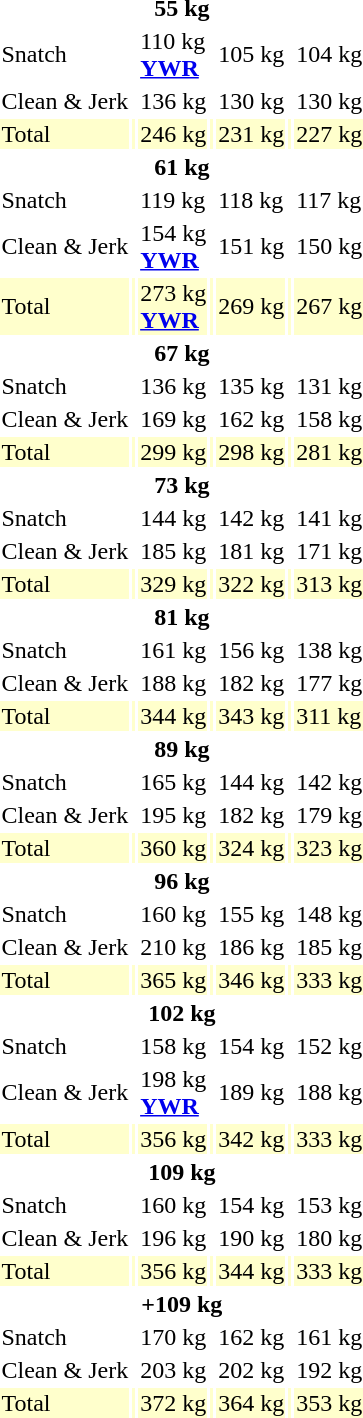<table>
<tr>
<th colspan=7>55 kg</th>
</tr>
<tr>
<td>Snatch</td>
<td></td>
<td>110 kg<br><strong><a href='#'>YWR</a></strong></td>
<td></td>
<td>105 kg</td>
<td></td>
<td>104 kg</td>
</tr>
<tr>
<td>Clean & Jerk</td>
<td></td>
<td>136 kg</td>
<td></td>
<td>130 kg</td>
<td></td>
<td>130 kg</td>
</tr>
<tr bgcolor=ffffcc>
<td>Total</td>
<td></td>
<td>246 kg</td>
<td></td>
<td>231 kg</td>
<td></td>
<td>227 kg</td>
</tr>
<tr>
<th colspan=7>61 kg</th>
</tr>
<tr>
<td>Snatch</td>
<td></td>
<td>119 kg</td>
<td></td>
<td>118 kg</td>
<td></td>
<td>117 kg</td>
</tr>
<tr>
<td>Clean & Jerk</td>
<td></td>
<td>154 kg<br><strong><a href='#'>YWR</a></strong></td>
<td></td>
<td>151 kg</td>
<td></td>
<td>150 kg</td>
</tr>
<tr bgcolor=ffffcc>
<td>Total</td>
<td></td>
<td>273 kg<br><strong><a href='#'>YWR</a></strong></td>
<td></td>
<td>269 kg</td>
<td></td>
<td>267 kg</td>
</tr>
<tr>
<th colspan=7>67 kg</th>
</tr>
<tr>
<td>Snatch</td>
<td></td>
<td>136 kg</td>
<td></td>
<td>135 kg</td>
<td></td>
<td>131 kg</td>
</tr>
<tr>
<td>Clean & Jerk</td>
<td></td>
<td>169 kg</td>
<td></td>
<td>162 kg</td>
<td></td>
<td>158 kg</td>
</tr>
<tr bgcolor=ffffcc>
<td>Total</td>
<td></td>
<td>299 kg</td>
<td></td>
<td>298 kg</td>
<td></td>
<td>281 kg</td>
</tr>
<tr>
<th colspan=7>73 kg</th>
</tr>
<tr>
<td>Snatch</td>
<td></td>
<td>144 kg</td>
<td></td>
<td>142 kg</td>
<td></td>
<td>141 kg</td>
</tr>
<tr>
<td>Clean & Jerk</td>
<td></td>
<td>185 kg</td>
<td></td>
<td>181 kg</td>
<td></td>
<td>171 kg</td>
</tr>
<tr bgcolor=ffffcc>
<td>Total</td>
<td></td>
<td>329 kg</td>
<td></td>
<td>322 kg</td>
<td></td>
<td>313 kg</td>
</tr>
<tr>
<th colspan=7>81 kg</th>
</tr>
<tr>
<td>Snatch</td>
<td></td>
<td>161 kg</td>
<td></td>
<td>156 kg</td>
<td></td>
<td>138 kg</td>
</tr>
<tr>
<td>Clean & Jerk</td>
<td></td>
<td>188 kg</td>
<td></td>
<td>182 kg</td>
<td></td>
<td>177 kg</td>
</tr>
<tr bgcolor=ffffcc>
<td>Total</td>
<td></td>
<td>344 kg</td>
<td></td>
<td>343 kg</td>
<td></td>
<td>311 kg</td>
</tr>
<tr>
<th colspan=7>89 kg</th>
</tr>
<tr>
<td>Snatch</td>
<td></td>
<td>165 kg</td>
<td></td>
<td>144 kg</td>
<td></td>
<td>142 kg</td>
</tr>
<tr>
<td>Clean & Jerk</td>
<td></td>
<td>195 kg</td>
<td></td>
<td>182 kg</td>
<td></td>
<td>179 kg</td>
</tr>
<tr bgcolor=ffffcc>
<td>Total</td>
<td></td>
<td>360 kg</td>
<td></td>
<td>324 kg</td>
<td></td>
<td>323 kg</td>
</tr>
<tr>
<th colspan=7>96 kg</th>
</tr>
<tr>
<td>Snatch</td>
<td></td>
<td>160 kg</td>
<td></td>
<td>155 kg</td>
<td></td>
<td>148 kg</td>
</tr>
<tr>
<td>Clean & Jerk</td>
<td></td>
<td>210 kg</td>
<td></td>
<td>186 kg</td>
<td></td>
<td>185 kg</td>
</tr>
<tr bgcolor=ffffcc>
<td>Total</td>
<td></td>
<td>365 kg</td>
<td></td>
<td>346 kg</td>
<td></td>
<td>333 kg</td>
</tr>
<tr>
<th colspan=7>102 kg</th>
</tr>
<tr>
<td>Snatch</td>
<td></td>
<td>158 kg</td>
<td></td>
<td>154 kg</td>
<td></td>
<td>152 kg</td>
</tr>
<tr>
<td>Clean & Jerk</td>
<td></td>
<td>198 kg<br><strong><a href='#'>YWR</a></strong></td>
<td></td>
<td>189 kg</td>
<td></td>
<td>188 kg</td>
</tr>
<tr bgcolor=ffffcc>
<td>Total</td>
<td></td>
<td>356 kg</td>
<td></td>
<td>342 kg</td>
<td></td>
<td>333 kg</td>
</tr>
<tr>
<th colspan=7>109 kg</th>
</tr>
<tr>
<td>Snatch</td>
<td></td>
<td>160 kg</td>
<td></td>
<td>154 kg</td>
<td></td>
<td>153 kg</td>
</tr>
<tr>
<td>Clean & Jerk</td>
<td></td>
<td>196 kg</td>
<td></td>
<td>190 kg</td>
<td></td>
<td>180 kg</td>
</tr>
<tr bgcolor=ffffcc>
<td>Total</td>
<td></td>
<td>356 kg</td>
<td></td>
<td>344 kg</td>
<td></td>
<td>333 kg</td>
</tr>
<tr>
<th colspan=7>+109 kg</th>
</tr>
<tr>
<td>Snatch</td>
<td></td>
<td>170 kg</td>
<td></td>
<td>162 kg</td>
<td></td>
<td>161 kg</td>
</tr>
<tr>
<td>Clean & Jerk</td>
<td></td>
<td>203 kg</td>
<td></td>
<td>202 kg</td>
<td></td>
<td>192 kg</td>
</tr>
<tr bgcolor=ffffcc>
<td>Total</td>
<td></td>
<td>372 kg</td>
<td></td>
<td>364 kg</td>
<td></td>
<td>353 kg</td>
</tr>
</table>
